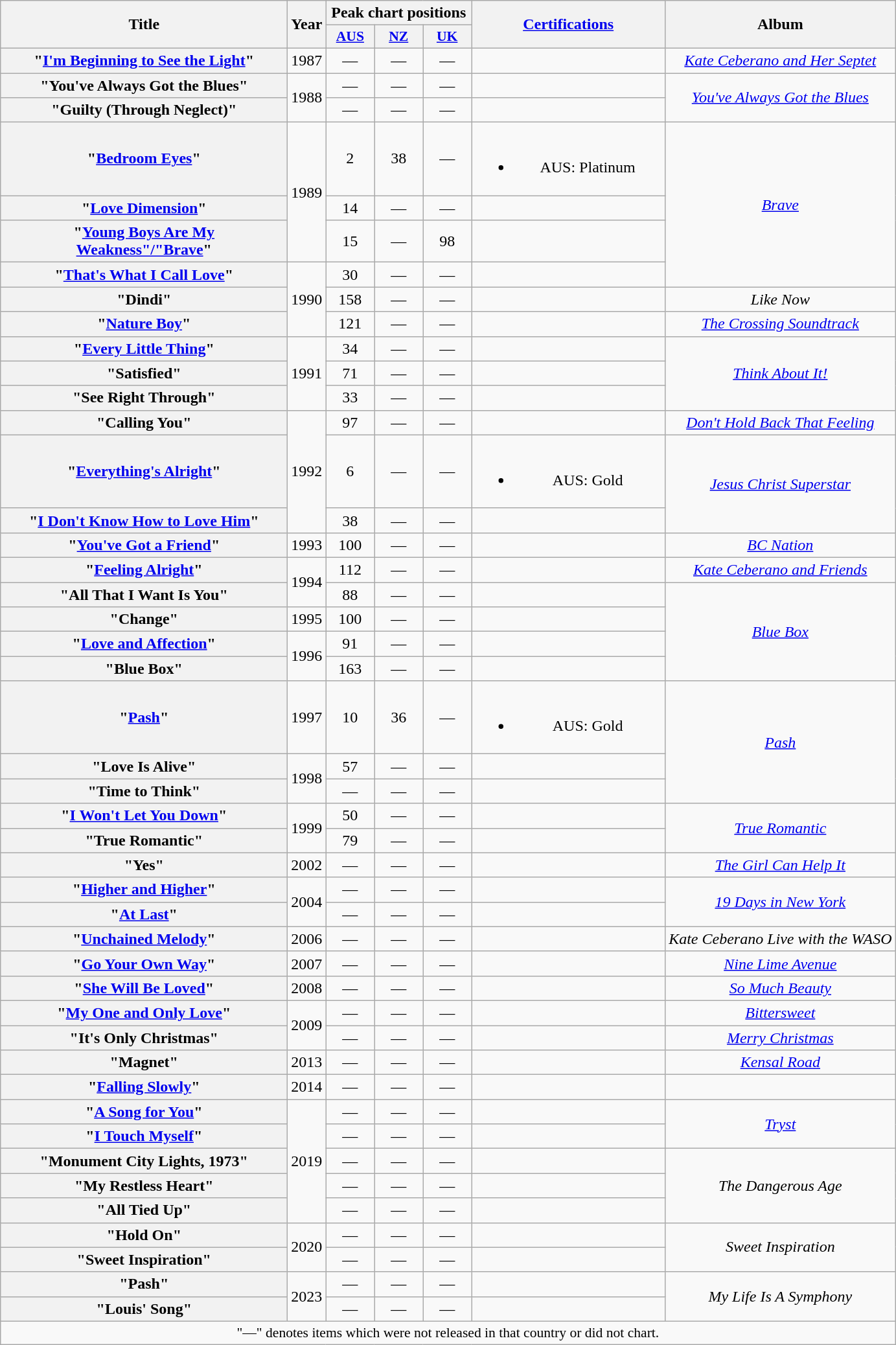<table class="wikitable plainrowheaders" style="text-align:center;">
<tr>
<th scope="col" rowspan="2" style="width:18em;">Title</th>
<th scope="col" rowspan="2" style="width:1em;">Year</th>
<th scope="col" colspan="3">Peak chart positions</th>
<th scope="col" rowspan="2" style="width:12em;"><a href='#'>Certifications</a></th>
<th scope="col" rowspan="2">Album</th>
</tr>
<tr>
<th scope="col" style="width:3em;font-size:90%;"><a href='#'>AUS</a><br></th>
<th scope="col" style="width:3em;font-size:90%;"><a href='#'>NZ</a><br></th>
<th scope="col" style="width:3em;font-size:90%;"><a href='#'>UK</a><br></th>
</tr>
<tr>
<th scope="row">"<a href='#'>I'm Beginning to See the Light</a>"</th>
<td>1987</td>
<td>—</td>
<td>—</td>
<td>—</td>
<td></td>
<td><em><a href='#'>Kate Ceberano and Her Septet</a></em></td>
</tr>
<tr>
<th scope="row">"You've Always Got the Blues" <br></th>
<td rowspan="2">1988</td>
<td>—</td>
<td>—</td>
<td>—</td>
<td></td>
<td rowspan="2"><em><a href='#'>You've Always Got the Blues</a></em></td>
</tr>
<tr>
<th scope="row">"Guilty (Through Neglect)" <br></th>
<td>—</td>
<td>—</td>
<td>—</td>
<td></td>
</tr>
<tr>
<th scope="row">"<a href='#'>Bedroom Eyes</a>"</th>
<td rowspan="3">1989</td>
<td>2</td>
<td>38</td>
<td>—</td>
<td><br><ul><li>AUS: Platinum</li></ul></td>
<td rowspan="4"><em><a href='#'>Brave</a></em></td>
</tr>
<tr>
<th scope="row">"<a href='#'>Love Dimension</a>"</th>
<td>14</td>
<td>—</td>
<td>—</td>
<td></td>
</tr>
<tr>
<th scope="row">"<a href='#'>Young Boys Are My Weakness"/"Brave</a>"</th>
<td>15</td>
<td>—</td>
<td>98</td>
<td></td>
</tr>
<tr>
<th scope="row">"<a href='#'>That's What I Call Love</a>"</th>
<td rowspan="3">1990</td>
<td>30</td>
<td>—</td>
<td>—</td>
<td></td>
</tr>
<tr>
<th scope="row">"Dindi"</th>
<td>158</td>
<td>—</td>
<td>—</td>
<td></td>
<td><em>Like Now</em></td>
</tr>
<tr>
<th scope="row">"<a href='#'>Nature Boy</a>"</th>
<td>121</td>
<td>—</td>
<td>—</td>
<td></td>
<td><em><a href='#'>The Crossing Soundtrack</a></em></td>
</tr>
<tr>
<th scope="row">"<a href='#'>Every Little Thing</a>"</th>
<td rowspan="3">1991</td>
<td>34</td>
<td>—</td>
<td>—</td>
<td></td>
<td rowspan="3"><em><a href='#'>Think About It!</a></em></td>
</tr>
<tr>
<th scope="row">"Satisfied"</th>
<td>71</td>
<td>—</td>
<td>—</td>
<td></td>
</tr>
<tr>
<th scope="row">"See Right Through"</th>
<td>33</td>
<td>—</td>
<td>—</td>
<td></td>
</tr>
<tr>
<th scope="row">"Calling You" <br></th>
<td rowspan="3">1992</td>
<td>97</td>
<td>—</td>
<td>—</td>
<td></td>
<td><em><a href='#'>Don't Hold Back That Feeling</a></em> </td>
</tr>
<tr>
<th scope="row">"<a href='#'>Everything's Alright</a>" <br></th>
<td>6</td>
<td>—</td>
<td>—</td>
<td><br><ul><li>AUS: Gold</li></ul></td>
<td rowspan="2"><em><a href='#'>Jesus Christ Superstar</a></em></td>
</tr>
<tr>
<th scope="row">"<a href='#'>I Don't Know How to Love Him</a>"</th>
<td>38</td>
<td>—</td>
<td>—</td>
<td></td>
</tr>
<tr>
<th scope="row">"<a href='#'>You've Got a Friend</a>" <br></th>
<td>1993</td>
<td>100</td>
<td>—</td>
<td>—</td>
<td></td>
<td><em><a href='#'>BC Nation</a></em> </td>
</tr>
<tr>
<th scope="row">"<a href='#'>Feeling Alright</a>"</th>
<td rowspan="2">1994</td>
<td>112</td>
<td>—</td>
<td>—</td>
<td></td>
<td><em><a href='#'>Kate Ceberano and Friends</a></em></td>
</tr>
<tr>
<th scope="row">"All That I Want Is You"</th>
<td>88</td>
<td>—</td>
<td>—</td>
<td></td>
<td rowspan="4"><em><a href='#'>Blue Box</a></em></td>
</tr>
<tr>
<th scope="row">"Change"</th>
<td>1995</td>
<td>100</td>
<td>—</td>
<td>—</td>
<td></td>
</tr>
<tr>
<th scope="row">"<a href='#'>Love and Affection</a>"</th>
<td rowspan="2">1996</td>
<td>91</td>
<td>—</td>
<td>—</td>
<td></td>
</tr>
<tr>
<th scope="row">"Blue Box"</th>
<td>163</td>
<td>—</td>
<td>—</td>
<td></td>
</tr>
<tr>
<th scope="row">"<a href='#'>Pash</a>"</th>
<td>1997</td>
<td>10</td>
<td>36</td>
<td>—</td>
<td><br><ul><li>AUS: Gold</li></ul></td>
<td rowspan="3"><em><a href='#'>Pash</a></em></td>
</tr>
<tr>
<th scope="row">"Love Is Alive"</th>
<td rowspan="2">1998</td>
<td>57</td>
<td>—</td>
<td>—</td>
<td></td>
</tr>
<tr>
<th scope="row">"Time to Think"</th>
<td>—</td>
<td>—</td>
<td>—</td>
<td></td>
</tr>
<tr>
<th scope="row">"<a href='#'>I Won't Let You Down</a>"</th>
<td rowspan="2">1999</td>
<td>50</td>
<td>—</td>
<td>—</td>
<td></td>
<td rowspan="2"><em><a href='#'>True Romantic</a></em></td>
</tr>
<tr>
<th scope="row">"True Romantic"</th>
<td>79</td>
<td>—</td>
<td>—</td>
<td></td>
</tr>
<tr>
<th scope="row">"Yes"</th>
<td>2002</td>
<td>—</td>
<td>—</td>
<td>—</td>
<td></td>
<td><em><a href='#'>The Girl Can Help It</a></em></td>
</tr>
<tr>
<th scope="row">"<a href='#'>Higher and Higher</a>"</th>
<td rowspan="2">2004</td>
<td>—</td>
<td>—</td>
<td>—</td>
<td></td>
<td rowspan="2"><em><a href='#'>19 Days in New York</a></em></td>
</tr>
<tr>
<th scope="row">"<a href='#'>At Last</a>"</th>
<td>—</td>
<td>—</td>
<td>—</td>
<td></td>
</tr>
<tr>
<th scope="row">"<a href='#'>Unchained Melody</a>"</th>
<td>2006</td>
<td>—</td>
<td>—</td>
<td>—</td>
<td></td>
<td><em>Kate Ceberano Live with the WASO</em></td>
</tr>
<tr>
<th scope="row">"<a href='#'>Go Your Own Way</a>"</th>
<td>2007</td>
<td>—</td>
<td>—</td>
<td>—</td>
<td></td>
<td><em><a href='#'>Nine Lime Avenue</a></em></td>
</tr>
<tr>
<th scope="row">"<a href='#'>She Will Be Loved</a>"</th>
<td>2008</td>
<td>—</td>
<td>—</td>
<td>—</td>
<td></td>
<td><em><a href='#'>So Much Beauty</a></em></td>
</tr>
<tr>
<th scope="row">"<a href='#'>My One and Only Love</a>"<br> </th>
<td rowspan="2">2009</td>
<td>—</td>
<td>—</td>
<td>—</td>
<td></td>
<td><em><a href='#'>Bittersweet</a></em></td>
</tr>
<tr>
<th scope="row">"It's Only Christmas" <br></th>
<td>—</td>
<td>—</td>
<td>—</td>
<td></td>
<td><em><a href='#'>Merry Christmas</a></em></td>
</tr>
<tr>
<th scope="row">"Magnet"</th>
<td>2013</td>
<td>—</td>
<td>—</td>
<td>—</td>
<td></td>
<td><em><a href='#'>Kensal Road</a></em></td>
</tr>
<tr>
<th scope="row">"<a href='#'>Falling Slowly</a>" <br></th>
<td>2014</td>
<td>—</td>
<td>—</td>
<td>—</td>
<td></td>
<td></td>
</tr>
<tr>
<th scope="row">"<a href='#'>A Song for You</a>" <br></th>
<td rowspan="5">2019</td>
<td>—</td>
<td>—</td>
<td>—</td>
<td></td>
<td rowspan="2"><em><a href='#'>Tryst</a></em></td>
</tr>
<tr>
<th scope="row">"<a href='#'>I Touch Myself</a>" <br></th>
<td>—</td>
<td>—</td>
<td>—</td>
<td></td>
</tr>
<tr>
<th scope="row">"Monument City Lights, 1973" <br></th>
<td>—</td>
<td>—</td>
<td>—</td>
<td></td>
<td rowspan="3"><em>The Dangerous Age</em></td>
</tr>
<tr>
<th scope="row">"My Restless Heart" <br></th>
<td>—</td>
<td>—</td>
<td>—</td>
<td></td>
</tr>
<tr>
<th scope="row">"All Tied Up" <br></th>
<td>—</td>
<td>—</td>
<td>—</td>
<td></td>
</tr>
<tr>
<th scope="row">"Hold On"</th>
<td rowspan="2">2020</td>
<td>—</td>
<td>—</td>
<td>—</td>
<td></td>
<td rowspan="2"><em>Sweet Inspiration</em></td>
</tr>
<tr>
<th scope="row">"Sweet Inspiration"</th>
<td>—</td>
<td>—</td>
<td>—</td>
<td></td>
</tr>
<tr>
<th scope="row">"Pash"<br></th>
<td rowspan="2">2023</td>
<td>—</td>
<td>—</td>
<td>—</td>
<td></td>
<td rowspan="2"><em>My Life Is A Symphony</em></td>
</tr>
<tr>
<th scope="row">"Louis' Song"<br></th>
<td>—</td>
<td>—</td>
<td>—</td>
<td></td>
</tr>
<tr>
<td colspan="7" style="font-size:90%">"—" denotes items which were not released in that country or did not chart.</td>
</tr>
</table>
